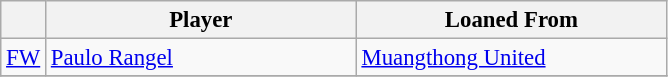<table class="wikitable plainrowheaders sortable" style="font-size:95%">
<tr>
<th></th>
<th scope="col" style="width:200px;">Player</th>
<th scope="col" style="width:200px;">Loaned From</th>
</tr>
<tr>
<td align="left"><a href='#'>FW</a></td>
<td align="left"> <a href='#'>Paulo Rangel</a></td>
<td align="left"> <a href='#'>Muangthong United</a></td>
</tr>
<tr>
</tr>
</table>
